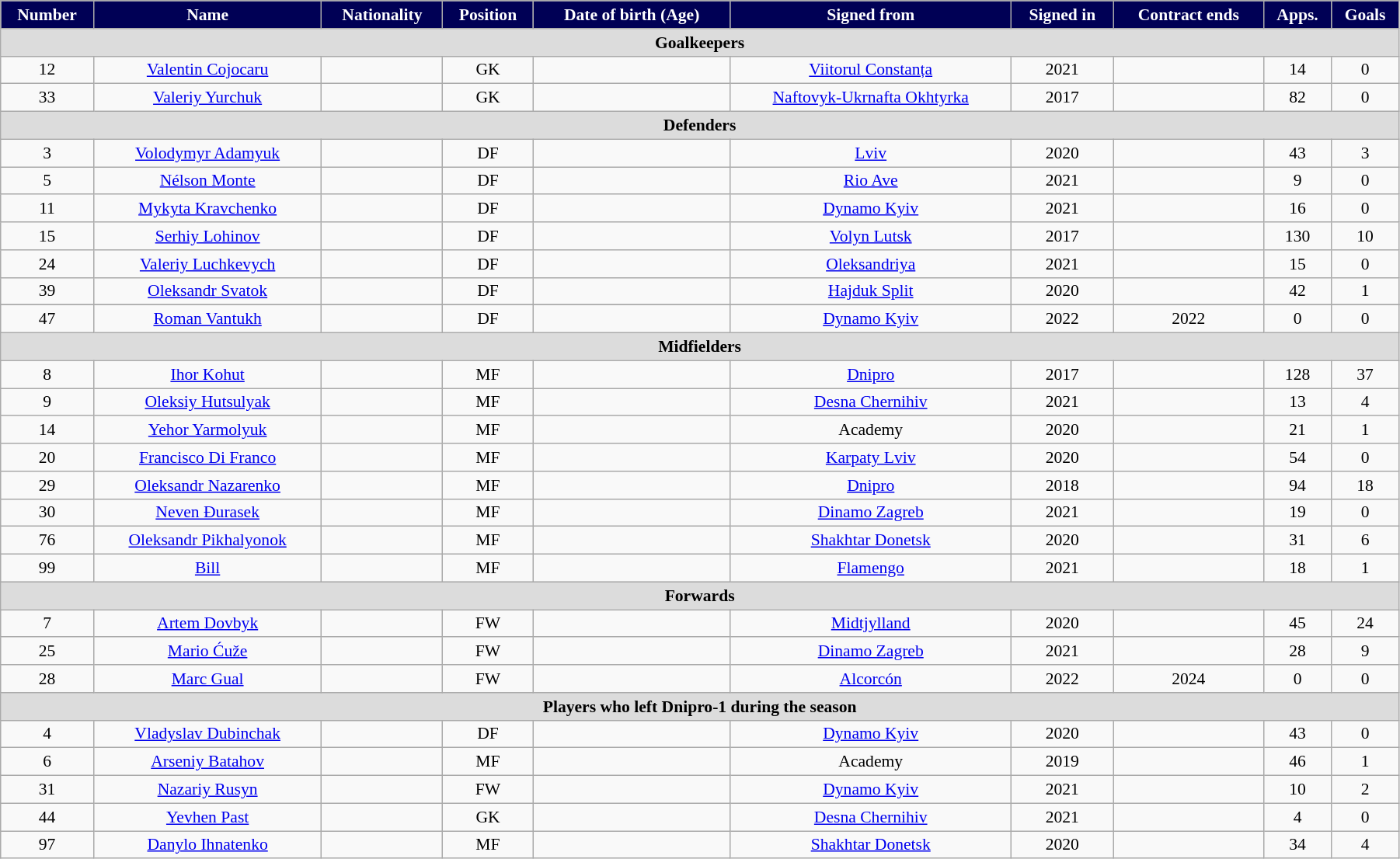<table class="wikitable"  style="text-align:center; font-size:90%; width:95%;">
<tr>
<th style="background:#000055; color:white; text-align:center;">Number</th>
<th style="background:#000055; color:white; text-align:center;">Name</th>
<th style="background:#000055; color:white; text-align:center;">Nationality</th>
<th style="background:#000055; color:white; text-align:center;">Position</th>
<th style="background:#000055; color:white; text-align:center;">Date of birth (Age)</th>
<th style="background:#000055; color:white; text-align:center;">Signed from</th>
<th style="background:#000055; color:white; text-align:center;">Signed in</th>
<th style="background:#000055; color:white; text-align:center;">Contract ends</th>
<th style="background:#000055; color:white; text-align:center;">Apps.</th>
<th style="background:#000055; color:white; text-align:center;">Goals</th>
</tr>
<tr>
<th colspan="11"  style="background:#dcdcdc; text-align:center;">Goalkeepers</th>
</tr>
<tr>
<td>12</td>
<td><a href='#'>Valentin Cojocaru</a></td>
<td></td>
<td>GK</td>
<td></td>
<td> <a href='#'>Viitorul Constanța</a></td>
<td>2021</td>
<td></td>
<td>14</td>
<td>0</td>
</tr>
<tr>
<td>33</td>
<td><a href='#'>Valeriy Yurchuk</a></td>
<td></td>
<td>GK</td>
<td></td>
<td> <a href='#'>Naftovyk-Ukrnafta Okhtyrka</a></td>
<td>2017</td>
<td></td>
<td>82</td>
<td>0</td>
</tr>
<tr>
<th colspan="11"  style="background:#dcdcdc; text-align:center;">Defenders</th>
</tr>
<tr>
<td>3</td>
<td><a href='#'>Volodymyr Adamyuk</a></td>
<td></td>
<td>DF</td>
<td></td>
<td> <a href='#'>Lviv</a></td>
<td>2020</td>
<td></td>
<td>43</td>
<td>3</td>
</tr>
<tr>
<td>5</td>
<td><a href='#'>Nélson Monte</a></td>
<td></td>
<td>DF</td>
<td></td>
<td> <a href='#'>Rio Ave</a></td>
<td>2021</td>
<td></td>
<td>9</td>
<td>0</td>
</tr>
<tr>
<td>11</td>
<td><a href='#'>Mykyta Kravchenko</a></td>
<td></td>
<td>DF</td>
<td></td>
<td> <a href='#'>Dynamo Kyiv</a></td>
<td>2021</td>
<td></td>
<td>16</td>
<td>0</td>
</tr>
<tr>
<td>15</td>
<td><a href='#'>Serhiy Lohinov</a></td>
<td></td>
<td>DF</td>
<td></td>
<td> <a href='#'>Volyn Lutsk</a></td>
<td>2017</td>
<td></td>
<td>130</td>
<td>10</td>
</tr>
<tr>
<td>24</td>
<td><a href='#'>Valeriy Luchkevych</a></td>
<td></td>
<td>DF</td>
<td></td>
<td> <a href='#'>Oleksandriya</a></td>
<td>2021</td>
<td></td>
<td>15</td>
<td>0</td>
</tr>
<tr>
<td>39</td>
<td><a href='#'>Oleksandr Svatok</a></td>
<td></td>
<td>DF</td>
<td></td>
<td> <a href='#'>Hajduk Split</a></td>
<td>2020</td>
<td></td>
<td>42</td>
<td>1</td>
</tr>
<tr>
</tr>
<tr>
<td>47</td>
<td><a href='#'>Roman Vantukh</a></td>
<td></td>
<td>DF</td>
<td></td>
<td> <a href='#'>Dynamo Kyiv</a></td>
<td>2022</td>
<td>2022</td>
<td>0</td>
<td>0</td>
</tr>
<tr>
<th colspan="11"  style="background:#dcdcdc; text-align:center;">Midfielders</th>
</tr>
<tr>
<td>8</td>
<td><a href='#'>Ihor Kohut</a></td>
<td></td>
<td>MF</td>
<td></td>
<td> <a href='#'>Dnipro</a></td>
<td>2017</td>
<td></td>
<td>128</td>
<td>37</td>
</tr>
<tr>
<td>9</td>
<td><a href='#'>Oleksiy Hutsulyak</a></td>
<td></td>
<td>MF</td>
<td></td>
<td> <a href='#'>Desna Chernihiv</a></td>
<td>2021</td>
<td></td>
<td>13</td>
<td>4</td>
</tr>
<tr>
<td>14</td>
<td><a href='#'>Yehor Yarmolyuk</a></td>
<td></td>
<td>MF</td>
<td></td>
<td>Academy</td>
<td>2020</td>
<td></td>
<td>21</td>
<td>1</td>
</tr>
<tr>
<td>20</td>
<td><a href='#'>Francisco Di Franco</a></td>
<td></td>
<td>MF</td>
<td></td>
<td> <a href='#'>Karpaty Lviv</a></td>
<td>2020</td>
<td></td>
<td>54</td>
<td>0</td>
</tr>
<tr>
<td>29</td>
<td><a href='#'>Oleksandr Nazarenko</a></td>
<td></td>
<td>MF</td>
<td></td>
<td> <a href='#'>Dnipro</a></td>
<td>2018</td>
<td></td>
<td>94</td>
<td>18</td>
</tr>
<tr>
<td>30</td>
<td><a href='#'>Neven Đurasek</a></td>
<td></td>
<td>MF</td>
<td></td>
<td> <a href='#'>Dinamo Zagreb</a></td>
<td>2021</td>
<td></td>
<td>19</td>
<td>0</td>
</tr>
<tr>
<td>76</td>
<td><a href='#'>Oleksandr Pikhalyonok</a></td>
<td></td>
<td>MF</td>
<td></td>
<td> <a href='#'>Shakhtar Donetsk</a></td>
<td>2020</td>
<td></td>
<td>31</td>
<td>6</td>
</tr>
<tr>
<td>99</td>
<td><a href='#'>Bill</a></td>
<td></td>
<td>MF</td>
<td></td>
<td> <a href='#'>Flamengo</a></td>
<td>2021</td>
<td></td>
<td>18</td>
<td>1</td>
</tr>
<tr>
<th colspan="11"  style="background:#dcdcdc; text-align:center;">Forwards</th>
</tr>
<tr>
<td>7</td>
<td><a href='#'>Artem Dovbyk</a></td>
<td></td>
<td>FW</td>
<td></td>
<td> <a href='#'>Midtjylland</a></td>
<td>2020</td>
<td></td>
<td>45</td>
<td>24</td>
</tr>
<tr>
<td>25</td>
<td><a href='#'>Mario Ćuže</a></td>
<td></td>
<td>FW</td>
<td></td>
<td> <a href='#'>Dinamo Zagreb</a></td>
<td>2021</td>
<td></td>
<td>28</td>
<td>9</td>
</tr>
<tr>
<td>28</td>
<td><a href='#'>Marc Gual</a></td>
<td></td>
<td>FW</td>
<td></td>
<td> <a href='#'>Alcorcón</a></td>
<td>2022</td>
<td>2024</td>
<td>0</td>
<td>0</td>
</tr>
<tr>
<th colspan="11"  style="background:#dcdcdc; text-align:center;">Players who left Dnipro-1 during the season</th>
</tr>
<tr>
<td>4</td>
<td><a href='#'>Vladyslav Dubinchak</a></td>
<td></td>
<td>DF</td>
<td></td>
<td> <a href='#'>Dynamo Kyiv</a></td>
<td>2020</td>
<td></td>
<td>43</td>
<td>0</td>
</tr>
<tr>
<td>6</td>
<td><a href='#'>Arseniy Batahov</a></td>
<td></td>
<td>MF</td>
<td></td>
<td>Academy</td>
<td>2019</td>
<td></td>
<td>46</td>
<td>1</td>
</tr>
<tr>
<td>31</td>
<td><a href='#'>Nazariy Rusyn</a></td>
<td></td>
<td>FW</td>
<td></td>
<td> <a href='#'>Dynamo Kyiv</a></td>
<td>2021</td>
<td></td>
<td>10</td>
<td>2</td>
</tr>
<tr>
<td>44</td>
<td><a href='#'>Yevhen Past</a></td>
<td></td>
<td>GK</td>
<td></td>
<td> <a href='#'>Desna Chernihiv</a></td>
<td>2021</td>
<td></td>
<td>4</td>
<td>0</td>
</tr>
<tr>
<td>97</td>
<td><a href='#'>Danylo Ihnatenko</a></td>
<td></td>
<td>MF</td>
<td></td>
<td> <a href='#'>Shakhtar Donetsk</a></td>
<td>2020</td>
<td></td>
<td>34</td>
<td>4</td>
</tr>
</table>
